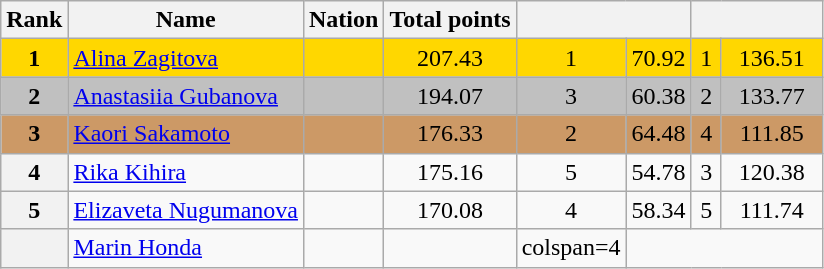<table class="wikitable sortable">
<tr>
<th>Rank</th>
<th>Name</th>
<th>Nation</th>
<th>Total points</th>
<th colspan="2" width="80px"></th>
<th colspan="2" width="80px"></th>
</tr>
<tr bgcolor="gold">
<td align="center"><strong>1</strong></td>
<td><a href='#'>Alina Zagitova</a></td>
<td></td>
<td align="center">207.43</td>
<td align="center">1</td>
<td align="center">70.92</td>
<td align="center">1</td>
<td align="center">136.51</td>
</tr>
<tr bgcolor="silver">
<td align="center"><strong>2</strong></td>
<td><a href='#'>Anastasiia Gubanova</a></td>
<td></td>
<td align="center">194.07</td>
<td align="center">3</td>
<td align="center">60.38</td>
<td align="center">2</td>
<td align="center">133.77</td>
</tr>
<tr bgcolor="cc9966">
<td align="center"><strong>3</strong></td>
<td><a href='#'>Kaori Sakamoto</a></td>
<td></td>
<td align="center">176.33</td>
<td align="center">2</td>
<td align="center">64.48</td>
<td align="center">4</td>
<td align="center">111.85</td>
</tr>
<tr>
<th>4</th>
<td><a href='#'>Rika Kihira</a></td>
<td></td>
<td align="center">175.16</td>
<td align="center">5</td>
<td align="center">54.78</td>
<td align="center">3</td>
<td align="center">120.38</td>
</tr>
<tr>
<th>5</th>
<td><a href='#'>Elizaveta Nugumanova</a></td>
<td></td>
<td align="center">170.08</td>
<td align="center">4</td>
<td align="center">58.34</td>
<td align="center">5</td>
<td align="center">111.74</td>
</tr>
<tr>
<th></th>
<td><a href='#'>Marin Honda</a></td>
<td></td>
<td></td>
<td>colspan=4 </td>
</tr>
</table>
